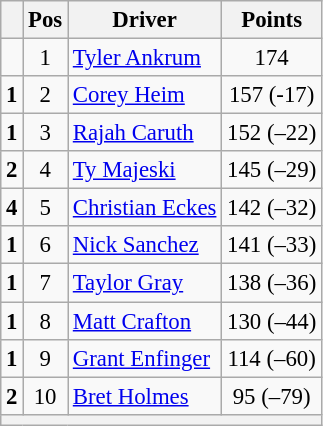<table class="wikitable" style="font-size: 95%;">
<tr>
<th></th>
<th>Pos</th>
<th>Driver</th>
<th>Points</th>
</tr>
<tr>
<td align="left"></td>
<td style="text-align:center;">1</td>
<td><a href='#'>Tyler Ankrum</a></td>
<td style="text-align:center;">174</td>
</tr>
<tr>
<td align="left"> <strong>1</strong></td>
<td style="text-align:center;">2</td>
<td><a href='#'>Corey Heim</a></td>
<td style="text-align:center;">157 (-17)</td>
</tr>
<tr>
<td align="left"> <strong>1</strong></td>
<td style="text-align:center;">3</td>
<td><a href='#'>Rajah Caruth</a></td>
<td style="text-align:center;">152 (–22)</td>
</tr>
<tr>
<td align="left"> <strong>2</strong></td>
<td style="text-align:center;">4</td>
<td><a href='#'>Ty Majeski</a></td>
<td style="text-align:center;">145 (–29)</td>
</tr>
<tr>
<td align="left"> <strong>4</strong></td>
<td style="text-align:center;">5</td>
<td><a href='#'>Christian Eckes</a></td>
<td style="text-align:center;">142 (–32)</td>
</tr>
<tr>
<td align="left"> <strong>1</strong></td>
<td style="text-align:center;">6</td>
<td><a href='#'>Nick Sanchez</a></td>
<td style="text-align:center;">141 (–33)</td>
</tr>
<tr>
<td align="left"> <strong>1</strong></td>
<td style="text-align:center;">7</td>
<td><a href='#'>Taylor Gray</a></td>
<td style="text-align:center;">138 (–36)</td>
</tr>
<tr>
<td align="left"> <strong>1</strong></td>
<td style="text-align:center;">8</td>
<td><a href='#'>Matt Crafton</a></td>
<td style="text-align:center;">130 (–44)</td>
</tr>
<tr>
<td align="left"> <strong>1</strong></td>
<td style="text-align:center;">9</td>
<td><a href='#'>Grant Enfinger</a></td>
<td style="text-align:center;">114 (–60)</td>
</tr>
<tr>
<td align="left"> <strong>2</strong></td>
<td style="text-align:center;">10</td>
<td><a href='#'>Bret Holmes</a></td>
<td style="text-align:center;">95 (–79)</td>
</tr>
<tr class="sortbottom">
<th colspan="9"></th>
</tr>
</table>
